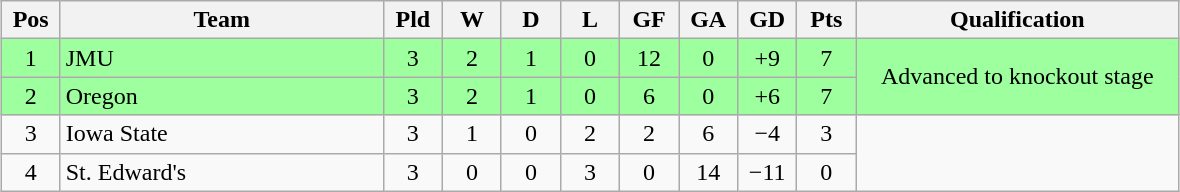<table class="wikitable" style="text-align:center; margin: 1em auto">
<tr>
<th style="width:2em">Pos</th>
<th style="width:13em">Team</th>
<th style="width:2em">Pld</th>
<th style="width:2em">W</th>
<th style="width:2em">D</th>
<th style="width:2em">L</th>
<th style="width:2em">GF</th>
<th style="width:2em">GA</th>
<th style="width:2em">GD</th>
<th style="width:2em">Pts</th>
<th style="width:13em">Qualification</th>
</tr>
<tr bgcolor="#9eff9e">
<td>1</td>
<td style="text-align:left">JMU</td>
<td>3</td>
<td>2</td>
<td>1</td>
<td>0</td>
<td>12</td>
<td>0</td>
<td>+9</td>
<td>7</td>
<td rowspan="2">Advanced to knockout stage</td>
</tr>
<tr bgcolor="#9eff9e">
<td>2</td>
<td style="text-align:left">Oregon</td>
<td>3</td>
<td>2</td>
<td>1</td>
<td>0</td>
<td>6</td>
<td>0</td>
<td>+6</td>
<td>7</td>
</tr>
<tr>
<td>3</td>
<td style="text-align:left">Iowa State</td>
<td>3</td>
<td>1</td>
<td>0</td>
<td>2</td>
<td>2</td>
<td>6</td>
<td>−4</td>
<td>3</td>
</tr>
<tr>
<td>4</td>
<td style="text-align:left">St. Edward's</td>
<td>3</td>
<td>0</td>
<td>0</td>
<td>3</td>
<td>0</td>
<td>14</td>
<td>−11</td>
<td>0</td>
</tr>
</table>
